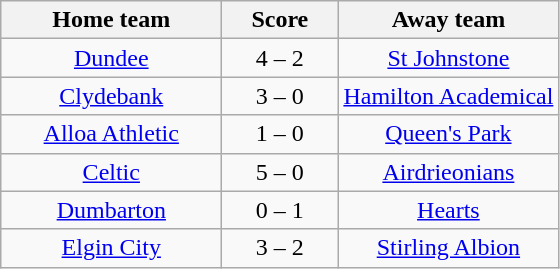<table class="wikitable" style="text-align: center">
<tr>
<th width=140>Home team</th>
<th width=70>Score</th>
<th width=140>Away team</th>
</tr>
<tr>
<td><a href='#'>Dundee</a></td>
<td>4 – 2</td>
<td><a href='#'>St Johnstone</a></td>
</tr>
<tr>
<td><a href='#'>Clydebank</a></td>
<td>3 – 0</td>
<td><a href='#'>Hamilton Academical</a></td>
</tr>
<tr>
<td><a href='#'>Alloa Athletic</a></td>
<td>1 – 0</td>
<td><a href='#'>Queen's Park</a></td>
</tr>
<tr>
<td><a href='#'>Celtic</a></td>
<td>5 – 0</td>
<td><a href='#'>Airdrieonians</a></td>
</tr>
<tr>
<td><a href='#'>Dumbarton</a></td>
<td>0 – 1</td>
<td><a href='#'>Hearts</a></td>
</tr>
<tr>
<td><a href='#'>Elgin City</a></td>
<td>3 – 2</td>
<td><a href='#'>Stirling Albion</a></td>
</tr>
</table>
